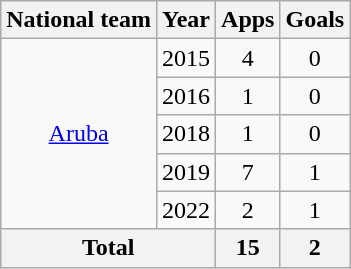<table class="wikitable" style="text-align:center">
<tr>
<th>National team</th>
<th>Year</th>
<th>Apps</th>
<th>Goals</th>
</tr>
<tr>
<td rowspan="5"><a href='#'>Aruba</a></td>
<td>2015</td>
<td>4</td>
<td>0</td>
</tr>
<tr>
<td>2016</td>
<td>1</td>
<td>0</td>
</tr>
<tr>
<td>2018</td>
<td>1</td>
<td>0</td>
</tr>
<tr>
<td>2019</td>
<td>7</td>
<td>1</td>
</tr>
<tr>
<td>2022</td>
<td>2</td>
<td>1</td>
</tr>
<tr>
<th colspan="2">Total</th>
<th>15</th>
<th>2</th>
</tr>
</table>
